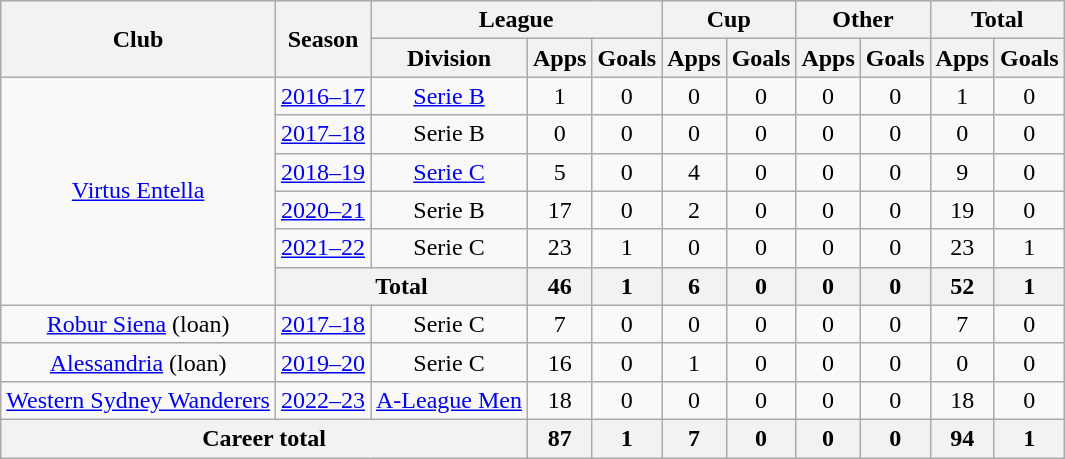<table class="wikitable" style="text-align:center">
<tr>
<th rowspan="2">Club</th>
<th rowspan="2">Season</th>
<th colspan="3">League</th>
<th colspan="2">Cup</th>
<th colspan="2">Other</th>
<th colspan="2">Total</th>
</tr>
<tr>
<th>Division</th>
<th>Apps</th>
<th>Goals</th>
<th>Apps</th>
<th>Goals</th>
<th>Apps</th>
<th>Goals</th>
<th>Apps</th>
<th>Goals</th>
</tr>
<tr>
<td rowspan="6"><a href='#'>Virtus Entella</a></td>
<td><a href='#'>2016–17</a></td>
<td rowspan=1><a href='#'>Serie B</a></td>
<td>1</td>
<td>0</td>
<td>0</td>
<td>0</td>
<td>0</td>
<td>0</td>
<td>1</td>
<td>0</td>
</tr>
<tr>
<td><a href='#'>2017–18</a></td>
<td>Serie B</td>
<td>0</td>
<td>0</td>
<td>0</td>
<td>0</td>
<td>0</td>
<td>0</td>
<td>0</td>
<td>0</td>
</tr>
<tr>
<td><a href='#'>2018–19</a></td>
<td><a href='#'>Serie C</a></td>
<td>5</td>
<td>0</td>
<td>4</td>
<td>0</td>
<td>0</td>
<td>0</td>
<td>9</td>
<td>0</td>
</tr>
<tr>
<td><a href='#'>2020–21</a></td>
<td>Serie B</td>
<td>17</td>
<td>0</td>
<td>2</td>
<td>0</td>
<td>0</td>
<td>0</td>
<td>19</td>
<td>0</td>
</tr>
<tr>
<td><a href='#'>2021–22</a></td>
<td>Serie C</td>
<td>23</td>
<td>1</td>
<td>0</td>
<td>0</td>
<td>0</td>
<td>0</td>
<td>23</td>
<td>1</td>
</tr>
<tr>
<th colspan=2>Total</th>
<th>46</th>
<th>1</th>
<th>6</th>
<th>0</th>
<th>0</th>
<th>0</th>
<th>52</th>
<th>1</th>
</tr>
<tr>
<td><a href='#'>Robur Siena</a> (loan)</td>
<td><a href='#'>2017–18</a></td>
<td rowspan=1>Serie C</td>
<td>7</td>
<td>0</td>
<td>0</td>
<td>0</td>
<td>0</td>
<td>0</td>
<td>7</td>
<td>0</td>
</tr>
<tr>
<td><a href='#'>Alessandria</a> (loan)</td>
<td><a href='#'>2019–20</a></td>
<td>Serie C</td>
<td>16</td>
<td>0</td>
<td>1</td>
<td>0</td>
<td>0</td>
<td>0</td>
<td>0</td>
<td>0</td>
</tr>
<tr>
<td><a href='#'>Western Sydney Wanderers</a></td>
<td><a href='#'>2022–23</a></td>
<td><a href='#'>A-League Men</a></td>
<td>18</td>
<td>0</td>
<td>0</td>
<td>0</td>
<td>0</td>
<td>0</td>
<td>18</td>
<td>0</td>
</tr>
<tr>
<th colspan=3>Career total</th>
<th>87</th>
<th>1</th>
<th>7</th>
<th>0</th>
<th>0</th>
<th>0</th>
<th>94</th>
<th>1</th>
</tr>
</table>
